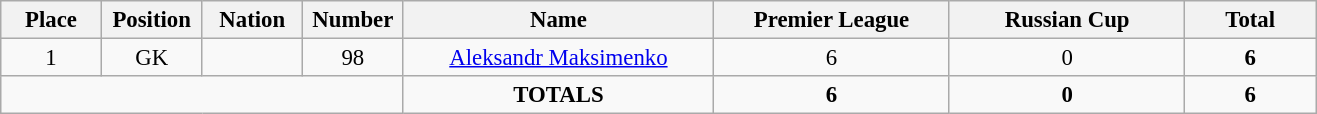<table class="wikitable" style="font-size: 95%; text-align: center;">
<tr>
<th width=60>Place</th>
<th width=60>Position</th>
<th width=60>Nation</th>
<th width=60>Number</th>
<th width=200>Name</th>
<th width=150>Premier League</th>
<th width=150>Russian Cup</th>
<th width=80><strong>Total</strong></th>
</tr>
<tr>
<td>1</td>
<td>GK</td>
<td></td>
<td>98</td>
<td><a href='#'>Aleksandr Maksimenko</a></td>
<td>6</td>
<td>0</td>
<td><strong>6</strong></td>
</tr>
<tr>
<td colspan="4"></td>
<td><strong>TOTALS</strong></td>
<td><strong>6</strong></td>
<td><strong>0</strong></td>
<td><strong>6</strong></td>
</tr>
</table>
